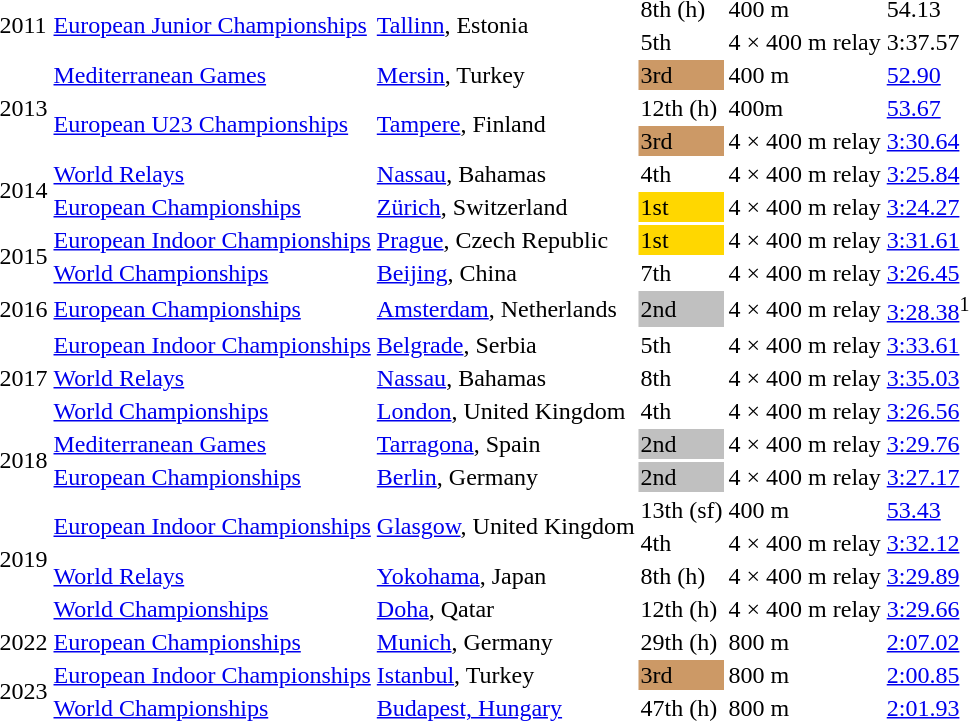<table>
<tr>
<td rowspan=2>2011</td>
<td rowspan=2><a href='#'>European Junior Championships</a></td>
<td rowspan=2><a href='#'>Tallinn</a>, Estonia</td>
<td>8th (h)</td>
<td>400 m</td>
<td>54.13</td>
</tr>
<tr>
<td>5th</td>
<td>4 × 400 m relay</td>
<td>3:37.57</td>
</tr>
<tr>
<td rowspan=3>2013</td>
<td><a href='#'>Mediterranean Games</a></td>
<td><a href='#'>Mersin</a>, Turkey</td>
<td bgcolor=cc9966>3rd</td>
<td>400 m</td>
<td><a href='#'>52.90</a></td>
</tr>
<tr>
<td rowspan=2><a href='#'>European U23 Championships</a></td>
<td rowspan=2><a href='#'>Tampere</a>, Finland</td>
<td>12th (h)</td>
<td>400m</td>
<td><a href='#'>53.67</a></td>
</tr>
<tr>
<td bgcolor=cc9966>3rd</td>
<td>4 × 400 m relay</td>
<td><a href='#'>3:30.64</a></td>
</tr>
<tr>
<td rowspan=2>2014</td>
<td><a href='#'>World Relays</a></td>
<td><a href='#'>Nassau</a>, Bahamas</td>
<td>4th</td>
<td>4 × 400 m relay</td>
<td><a href='#'>3:25.84</a></td>
</tr>
<tr>
<td><a href='#'>European Championships</a></td>
<td><a href='#'>Zürich</a>, Switzerland</td>
<td bgcolor=gold>1st</td>
<td>4 × 400 m relay</td>
<td><a href='#'>3:24.27</a></td>
</tr>
<tr>
<td rowspan=2>2015</td>
<td><a href='#'>European Indoor Championships</a></td>
<td><a href='#'>Prague</a>, Czech Republic</td>
<td bgcolor=gold>1st</td>
<td>4 × 400 m relay</td>
<td><a href='#'>3:31.61</a></td>
</tr>
<tr>
<td><a href='#'>World Championships</a></td>
<td><a href='#'>Beijing</a>, China</td>
<td>7th</td>
<td>4 × 400 m relay</td>
<td><a href='#'>3:26.45</a></td>
</tr>
<tr>
<td>2016</td>
<td><a href='#'>European Championships</a></td>
<td><a href='#'>Amsterdam</a>, Netherlands</td>
<td bgcolor=silver>2nd</td>
<td>4 × 400 m relay</td>
<td><a href='#'>3:28.38</a><sup>1</sup></td>
</tr>
<tr>
<td rowspan=3>2017</td>
<td><a href='#'>European Indoor Championships</a></td>
<td><a href='#'>Belgrade</a>, Serbia</td>
<td>5th</td>
<td>4 × 400 m relay</td>
<td><a href='#'>3:33.61</a></td>
</tr>
<tr>
<td><a href='#'>World Relays</a></td>
<td><a href='#'>Nassau</a>, Bahamas</td>
<td>8th</td>
<td>4 × 400 m relay</td>
<td><a href='#'>3:35.03</a></td>
</tr>
<tr>
<td><a href='#'>World Championships</a></td>
<td><a href='#'>London</a>, United Kingdom</td>
<td>4th</td>
<td>4 × 400 m relay</td>
<td><a href='#'>3:26.56</a></td>
</tr>
<tr>
<td rowspan=2>2018</td>
<td><a href='#'>Mediterranean Games</a></td>
<td><a href='#'>Tarragona</a>, Spain</td>
<td bgcolor=silver>2nd</td>
<td>4 × 400 m relay</td>
<td><a href='#'>3:29.76</a></td>
</tr>
<tr>
<td><a href='#'>European Championships</a></td>
<td><a href='#'>Berlin</a>, Germany</td>
<td bgcolor=silver>2nd</td>
<td>4 × 400 m relay</td>
<td><a href='#'>3:27.17</a></td>
</tr>
<tr>
<td rowspan=4>2019</td>
<td rowspan=2><a href='#'>European Indoor Championships</a></td>
<td rowspan=2><a href='#'>Glasgow</a>, United Kingdom</td>
<td>13th (sf)</td>
<td>400 m</td>
<td><a href='#'>53.43</a></td>
</tr>
<tr>
<td>4th</td>
<td>4 × 400 m relay</td>
<td><a href='#'>3:32.12</a></td>
</tr>
<tr>
<td><a href='#'>World Relays</a></td>
<td><a href='#'>Yokohama</a>, Japan</td>
<td>8th (h)</td>
<td>4 × 400 m relay</td>
<td><a href='#'>3:29.89</a></td>
</tr>
<tr>
<td><a href='#'>World Championships</a></td>
<td><a href='#'>Doha</a>, Qatar</td>
<td>12th (h)</td>
<td>4 × 400 m relay</td>
<td><a href='#'>3:29.66</a></td>
</tr>
<tr>
<td>2022</td>
<td><a href='#'>European Championships</a></td>
<td><a href='#'>Munich</a>, Germany</td>
<td>29th (h)</td>
<td>800 m</td>
<td><a href='#'>2:07.02</a></td>
</tr>
<tr>
<td rowspan=2>2023</td>
<td><a href='#'>European Indoor Championships</a></td>
<td><a href='#'>Istanbul</a>, Turkey</td>
<td bgcolor=cc9966>3rd</td>
<td>800 m</td>
<td><a href='#'>2:00.85</a></td>
</tr>
<tr>
<td><a href='#'>World Championships</a></td>
<td><a href='#'>Budapest, Hungary</a></td>
<td>47th (h)</td>
<td>800 m</td>
<td><a href='#'>2:01.93</a></td>
</tr>
</table>
